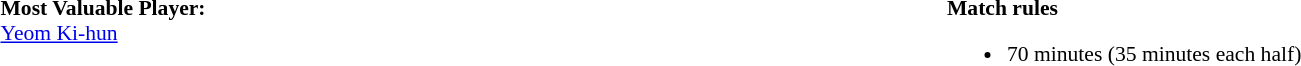<table width=100% style="font-size: 90%">
<tr>
<td width=50% valign=top><br><strong>Most Valuable Player:</strong>
<br> <a href='#'>Yeom Ki-hun</a></td>
<td width=50% valign=top><br><strong>Match rules</strong><ul><li>70 minutes (35 minutes each half)</li></ul></td>
</tr>
</table>
